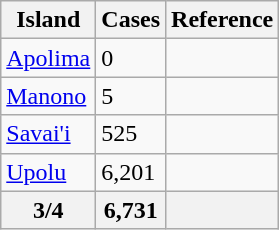<table class="wikitable sortable">
<tr>
<th>Island</th>
<th>Cases</th>
<th>Reference</th>
</tr>
<tr>
<td><a href='#'>Apolima</a></td>
<td>0</td>
<td></td>
</tr>
<tr>
<td><a href='#'>Manono</a></td>
<td>5</td>
<td></td>
</tr>
<tr>
<td><a href='#'>Savai'i</a></td>
<td>525</td>
<td></td>
</tr>
<tr>
<td><a href='#'>Upolu</a></td>
<td>6,201</td>
<td></td>
</tr>
<tr>
<th>3/4</th>
<th>6,731</th>
<th></th>
</tr>
</table>
